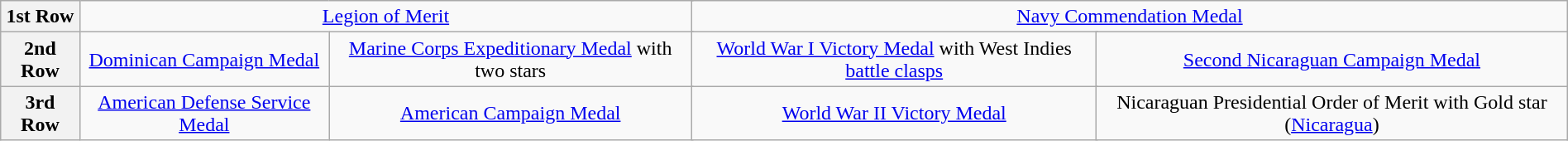<table class="wikitable" style="margin:1em auto; text-align:center;">
<tr>
<th>1st Row</th>
<td colspan="8"><a href='#'>Legion of Merit</a></td>
<td colspan="9"><a href='#'>Navy Commendation Medal</a></td>
</tr>
<tr>
<th>2nd Row</th>
<td colspan="4"><a href='#'>Dominican Campaign Medal</a></td>
<td colspan="4"><a href='#'>Marine Corps Expeditionary Medal</a> with two stars</td>
<td colspan="4"><a href='#'>World War I Victory Medal</a> with West Indies <a href='#'>battle clasps</a></td>
<td colspan="4"><a href='#'>Second Nicaraguan Campaign Medal</a></td>
</tr>
<tr>
<th>3rd Row</th>
<td colspan="4"><a href='#'>American Defense Service Medal</a></td>
<td colspan="4"><a href='#'>American Campaign Medal</a></td>
<td colspan="4"><a href='#'>World War II Victory Medal</a></td>
<td colspan="4">Nicaraguan Presidential Order of Merit with Gold star (<a href='#'>Nicaragua</a>)</td>
</tr>
</table>
